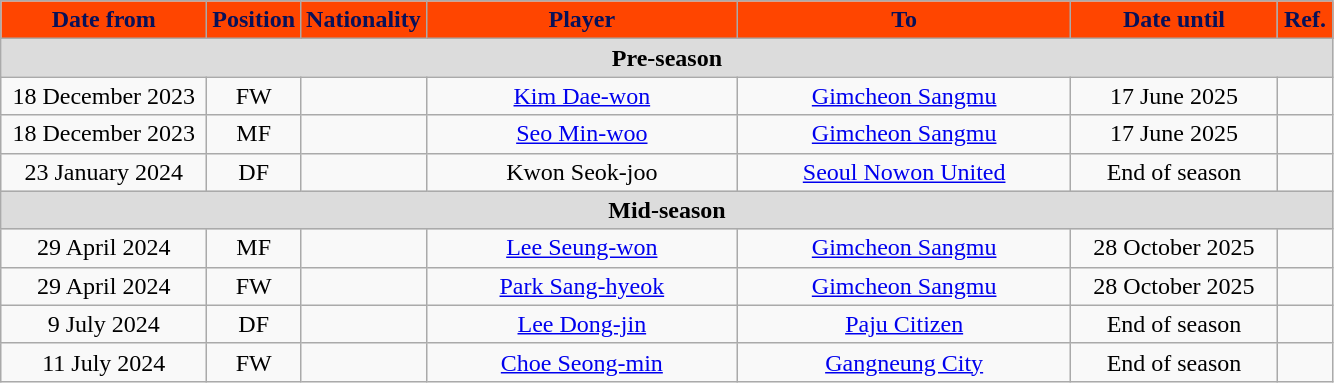<table class="wikitable" style="text-align:center">
<tr>
<th style="background:#FF4500; color:#081159; width:130px;">Date from</th>
<th style="background:#FF4500; color:#081159; width:50px;">Position</th>
<th style="background:#FF4500; color:#081159; width:50px;">Nationality</th>
<th style="background:#FF4500; color:#081159; width:200px;">Player</th>
<th style="background:#FF4500; color:#081159; width:215px;">To</th>
<th style="background:#FF4500; color:#081159; width:130px;">Date until</th>
<th style="background:#FF4500; color:#081159; width:30px;">Ref.</th>
</tr>
<tr>
<th colspan="7" style="background:#dcdcdc; text-align:center;">Pre-season</th>
</tr>
<tr>
<td>18 December 2023</td>
<td>FW</td>
<td></td>
<td><a href='#'>Kim Dae-won</a></td>
<td> <a href='#'>Gimcheon Sangmu</a></td>
<td>17 June 2025</td>
<td></td>
</tr>
<tr>
<td>18 December 2023</td>
<td>MF</td>
<td></td>
<td><a href='#'>Seo Min-woo</a></td>
<td> <a href='#'>Gimcheon Sangmu</a></td>
<td>17 June 2025</td>
<td></td>
</tr>
<tr>
<td>23 January 2024</td>
<td>DF</td>
<td></td>
<td>Kwon Seok-joo</td>
<td> <a href='#'>Seoul Nowon United</a></td>
<td>End of season</td>
<td></td>
</tr>
<tr>
<th colspan="7" style="background:#dcdcdc; text-align:center;">Mid-season</th>
</tr>
<tr>
<td>29 April 2024</td>
<td>MF</td>
<td></td>
<td><a href='#'>Lee Seung-won</a></td>
<td> <a href='#'>Gimcheon Sangmu</a></td>
<td>28 October 2025</td>
<td></td>
</tr>
<tr>
<td>29 April 2024</td>
<td>FW</td>
<td></td>
<td><a href='#'>Park Sang-hyeok</a></td>
<td> <a href='#'>Gimcheon Sangmu</a></td>
<td>28 October 2025</td>
<td></td>
</tr>
<tr>
<td>9 July 2024</td>
<td>DF</td>
<td></td>
<td><a href='#'>Lee Dong-jin</a></td>
<td> <a href='#'>Paju Citizen</a></td>
<td>End of season</td>
<td></td>
</tr>
<tr>
<td>11 July 2024</td>
<td>FW</td>
<td></td>
<td><a href='#'>Choe Seong-min</a></td>
<td> <a href='#'>Gangneung City</a></td>
<td>End of season</td>
<td></td>
</tr>
</table>
